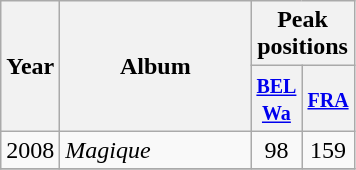<table class="wikitable">
<tr>
<th align="center" rowspan="2" width="10">Year</th>
<th align="center" rowspan="2" width="120">Album</th>
<th align="center" colspan="2" width="30">Peak positions</th>
</tr>
<tr>
<th width="20"><small><a href='#'>BEL <br>Wa</a></small><br></th>
<th width="20"><small><a href='#'>FRA</a></small><br></th>
</tr>
<tr>
<td align="center" rowspan="1">2008</td>
<td><em>Magique</em></td>
<td align="center">98</td>
<td align="center">159</td>
</tr>
<tr>
</tr>
</table>
